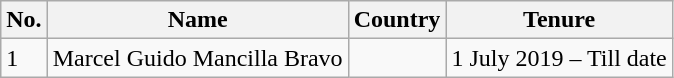<table class="wikitable">
<tr>
<th>No.</th>
<th>Name</th>
<th>Country</th>
<th>Tenure</th>
</tr>
<tr>
<td>1</td>
<td>Marcel Guido Mancilla Bravo</td>
<td></td>
<td>1 July 2019 – Till date</td>
</tr>
</table>
